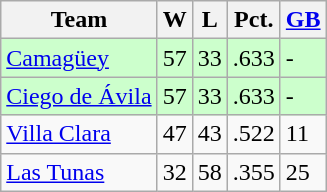<table class="wikitable">
<tr>
<th>Team</th>
<th>W</th>
<th>L</th>
<th>Pct.</th>
<th><a href='#'>GB</a></th>
</tr>
<tr style="background-color:#ccffcc;">
<td><a href='#'>Camagüey</a></td>
<td>57</td>
<td>33</td>
<td>.633</td>
<td>-</td>
</tr>
<tr style="background-color:#ccffcc;">
<td><a href='#'>Ciego de Ávila</a></td>
<td>57</td>
<td>33</td>
<td>.633</td>
<td>-</td>
</tr>
<tr>
<td><a href='#'>Villa Clara</a></td>
<td>47</td>
<td>43</td>
<td>.522</td>
<td>11</td>
</tr>
<tr>
<td><a href='#'>Las Tunas</a></td>
<td>32</td>
<td>58</td>
<td>.355</td>
<td>25</td>
</tr>
</table>
